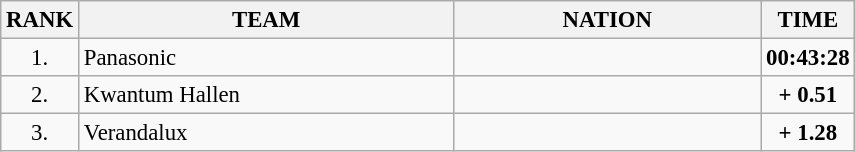<table class="wikitable" style="font-size:95%;">
<tr>
<th>RANK</th>
<th align="left" style="width: 16em">TEAM</th>
<th align="left" style="width: 13em">NATION</th>
<th>TIME</th>
</tr>
<tr>
<td align="center">1.</td>
<td>Panasonic</td>
<td></td>
<td align="center"><strong>00:43:28</strong></td>
</tr>
<tr>
<td align="center">2.</td>
<td>Kwantum Hallen</td>
<td></td>
<td align="center"><strong>+ 0.51</strong></td>
</tr>
<tr>
<td align="center">3.</td>
<td>Verandalux</td>
<td></td>
<td align="center"><strong>+ 1.28</strong></td>
</tr>
</table>
